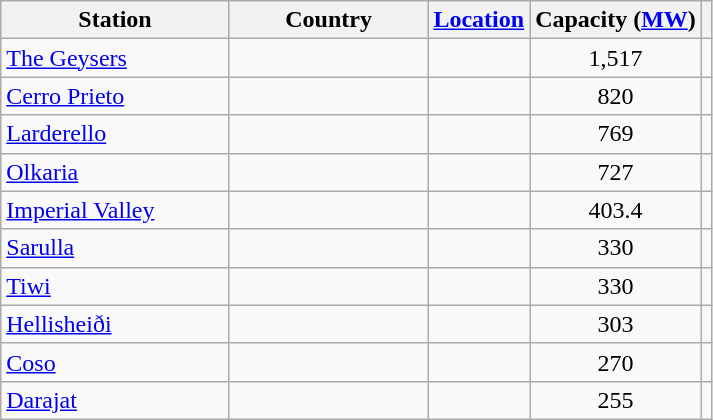<table class="wikitable sortable static-row-numbers static-row-header-text sort-under-center hover-highlight" "style="font-size: 100%">
<tr>
<th style="width:145px;">Station</th>
<th width=125>Country</th>
<th><a href='#'>Location</a></th>
<th>Capacity (<a href='#'>MW</a>)</th>
<th></th>
</tr>
<tr>
<td><a href='#'>The Geysers</a></td>
<td></td>
<td></td>
<td align=center>1,517</td>
<td></td>
</tr>
<tr>
<td><a href='#'>Cerro Prieto</a></td>
<td></td>
<td></td>
<td align=center>820</td>
<td></td>
</tr>
<tr>
<td><a href='#'>Larderello</a></td>
<td></td>
<td></td>
<td align=center>769</td>
<td></td>
</tr>
<tr>
<td><a href='#'>Olkaria</a></td>
<td></td>
<td></td>
<td align=center>727</td>
<td></td>
</tr>
<tr>
<td><a href='#'>Imperial Valley</a></td>
<td></td>
<td></td>
<td align=center>403.4</td>
<td></td>
</tr>
<tr>
<td><a href='#'>Sarulla</a></td>
<td></td>
<td></td>
<td align=center>330</td>
<td></td>
</tr>
<tr>
<td><a href='#'>Tiwi</a></td>
<td></td>
<td></td>
<td align=center>330</td>
<td></td>
</tr>
<tr>
<td><a href='#'>Hellisheiði</a></td>
<td></td>
<td></td>
<td align=center>303</td>
<td></td>
</tr>
<tr>
<td><a href='#'>Coso</a></td>
<td></td>
<td></td>
<td align=center>270</td>
<td></td>
</tr>
<tr>
<td><a href='#'>Darajat</a></td>
<td></td>
<td></td>
<td align=center>255</td>
<td></td>
</tr>
</table>
